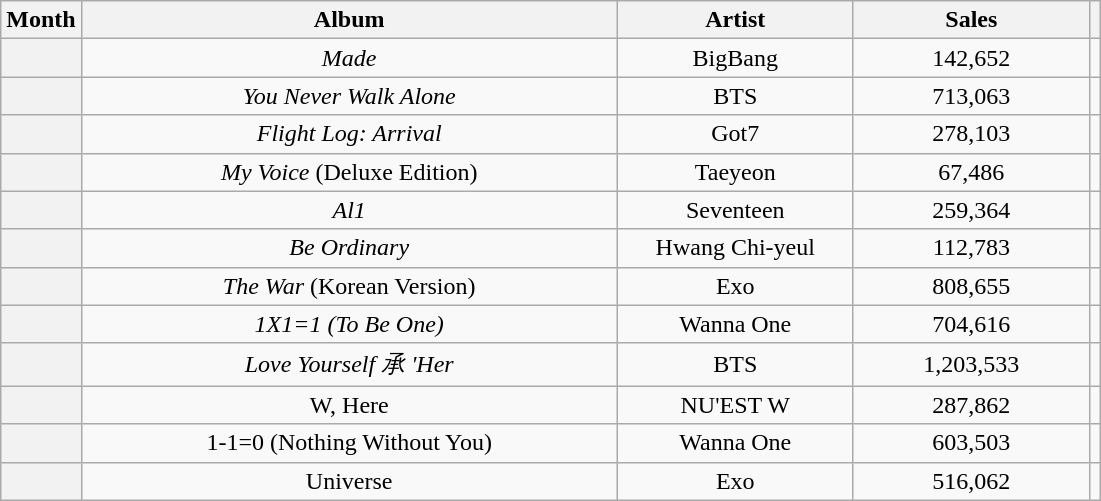<table class="wikitable sortable plainrowheaders" style="text-align:center">
<tr>
<th scope="col">Month</th>
<th scope="col" width="350">Album</th>
<th scope="col" width="150">Artist</th>
<th scope="col" width="150">Sales</th>
<th scope="col" class="unsortable"></th>
</tr>
<tr>
<th scope="row"></th>
<td><em>Made</em></td>
<td>BigBang</td>
<td>142,652</td>
<td></td>
</tr>
<tr>
<th scope="row"></th>
<td><em>You Never Walk Alone</em></td>
<td>BTS</td>
<td>713,063</td>
<td></td>
</tr>
<tr>
<th scope="row"></th>
<td><em>Flight Log: Arrival</em></td>
<td>Got7</td>
<td>278,103</td>
<td></td>
</tr>
<tr>
<th scope="row"></th>
<td><em>My Voice</em> (Deluxe Edition)</td>
<td>Taeyeon</td>
<td>67,486</td>
<td></td>
</tr>
<tr>
<th scope="row"></th>
<td><em>Al1</em></td>
<td>Seventeen</td>
<td>259,364</td>
<td></td>
</tr>
<tr>
<th scope="row"></th>
<td><em>Be Ordinary</em></td>
<td>Hwang Chi-yeul</td>
<td>112,783</td>
<td></td>
</tr>
<tr>
<th scope="row"></th>
<td><em>The War</em> (Korean Version)</td>
<td>Exo</td>
<td>808,655</td>
<td></td>
</tr>
<tr>
<th scope="row"></th>
<td><em>1X1=1 (To Be One)</em></td>
<td>Wanna One</td>
<td>704,616</td>
<td></td>
</tr>
<tr>
<th scope="row"></th>
<td><em>Love Yourself 承 'Her<strong></td>
<td>BTS</td>
<td>1,203,533</td>
<td></td>
</tr>
<tr>
<th scope="row"></th>
<td></em>W, Here<em></td>
<td>NU'EST W</td>
<td>287,862</td>
<td></td>
</tr>
<tr>
<th scope="row"></th>
<td></em>1-1=0 (Nothing Without You)<em></td>
<td>Wanna One</td>
<td>603,503</td>
<td></td>
</tr>
<tr>
<th scope="row"></th>
<td></em>Universe<em></td>
<td>Exo</td>
<td>516,062</td>
<td></td>
</tr>
</table>
